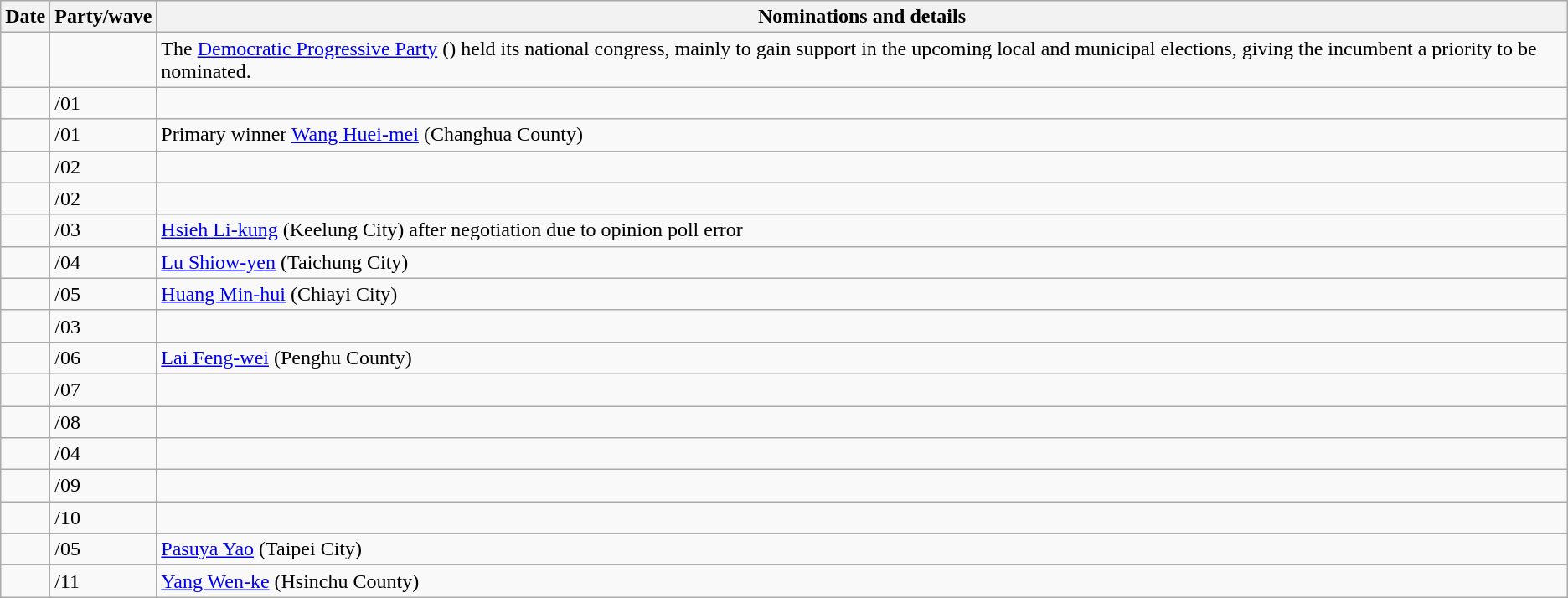<table class="wikitable sortable collapsible">
<tr style="background-color:#E9E9E9">
<th>Date</th>
<th>Party/wave</th>
<th>Nominations and details</th>
</tr>
<tr>
<td></td>
<td></td>
<td>The <a href='#'>Democratic Progressive Party</a> () held its national congress, mainly to gain support in the upcoming local and municipal elections, giving the incumbent a priority to be nominated.</td>
</tr>
<tr>
<td></td>
<td>/01</td>
<td></td>
</tr>
<tr>
<td></td>
<td>/01</td>
<td> Primary winner <a href='#'>Wang Huei-mei</a> (Changhua County)</td>
</tr>
<tr>
<td></td>
<td>/02</td>
<td></td>
</tr>
<tr>
<td></td>
<td>/02</td>
<td></td>
</tr>
<tr>
<td></td>
<td>/03</td>
<td><a href='#'>Hsieh Li-kung</a> (Keelung City) after negotiation due to opinion poll error</td>
</tr>
<tr>
<td></td>
<td>/04</td>
<td><a href='#'>Lu Shiow-yen</a> (Taichung City)</td>
</tr>
<tr>
<td></td>
<td>/05</td>
<td><a href='#'>Huang Min-hui</a> (Chiayi City)</td>
</tr>
<tr>
<td></td>
<td>/03</td>
<td></td>
</tr>
<tr>
<td></td>
<td>/06</td>
<td><a href='#'>Lai Feng-wei</a> (Penghu County)</td>
</tr>
<tr>
<td></td>
<td>/07</td>
<td></td>
</tr>
<tr>
<td></td>
<td>/08</td>
<td></td>
</tr>
<tr>
<td></td>
<td>/04</td>
<td></td>
</tr>
<tr>
<td></td>
<td>/09</td>
<td></td>
</tr>
<tr>
<td></td>
<td>/10</td>
<td></td>
</tr>
<tr>
<td></td>
<td>/05</td>
<td><a href='#'>Pasuya Yao</a> (Taipei City)</td>
</tr>
<tr>
<td></td>
<td>/11</td>
<td><a href='#'>Yang Wen-ke</a> (Hsinchu County)</td>
</tr>
</table>
